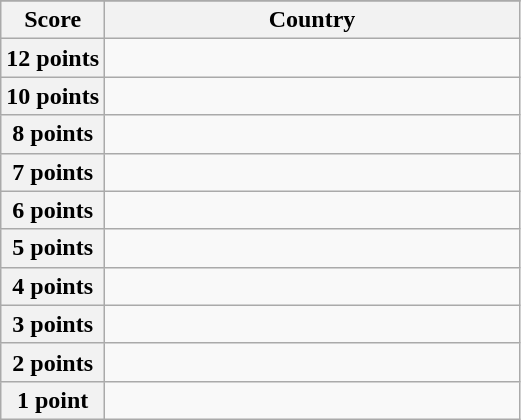<table class="wikitable">
<tr>
</tr>
<tr>
<th scope="col" width="20%">Score</th>
<th scope="col">Country</th>
</tr>
<tr>
<th scope="row">12 points</th>
<td></td>
</tr>
<tr>
<th scope="row">10 points</th>
<td></td>
</tr>
<tr>
<th scope="row">8 points</th>
<td></td>
</tr>
<tr>
<th scope="row">7 points</th>
<td></td>
</tr>
<tr>
<th scope="row">6 points</th>
<td></td>
</tr>
<tr>
<th scope="row">5 points</th>
<td></td>
</tr>
<tr>
<th scope="row">4 points</th>
<td></td>
</tr>
<tr>
<th scope="row">3 points</th>
<td></td>
</tr>
<tr>
<th scope="row">2 points</th>
<td></td>
</tr>
<tr>
<th scope="row">1 point</th>
<td></td>
</tr>
</table>
